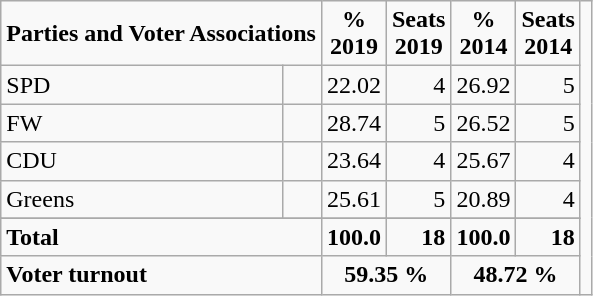<table class="wikitable">
<tr class="hintergrundfarbe5">
<td colspan="2"><strong>Parties and Voter Associations</strong></td>
<td style="text-align:center"><strong>%<br>2019</strong></td>
<td style="text-align:center"><strong>Seats<br>2019</strong></td>
<td style="text-align:center"><strong>%<br>2014</strong></td>
<td align="Center"><strong>Seats<br>2014</strong></td>
<td rowspan="10"></td>
</tr>
<tr>
<td>SPD</td>
<td></td>
<td align="right">22.02</td>
<td align="right">4</td>
<td align="right">26.92</td>
<td align="right">5</td>
</tr>
<tr>
<td>FW</td>
<td></td>
<td align="right">28.74</td>
<td align="right">5</td>
<td align="right">26.52</td>
<td align="right">5</td>
</tr>
<tr>
<td>CDU</td>
<td></td>
<td align="right">23.64</td>
<td align="right">4</td>
<td align="right">25.67</td>
<td align="right">4</td>
</tr>
<tr>
<td>Greens</td>
<td></td>
<td align="right">25.61</td>
<td align="right">5</td>
<td align="right">20.89</td>
<td align="right">4</td>
</tr>
<tr>
</tr>
<tr class="hintergrundfarbe5">
<td colspan="2"><strong>Total</strong></td>
<td align="right"><strong>100.0</strong></td>
<td align="right"><strong>18</strong></td>
<td align="right"><strong>100.0</strong></td>
<td align="right"><strong>18</strong></td>
</tr>
<tr class="hintergrundfarbe5">
<td colspan="2"><strong>Voter turnout</strong></td>
<td colspan="2" style="text-align:center"><strong>59.35 %</strong></td>
<td colspan="2" style="text-align:center"><strong>48.72 %</strong></td>
</tr>
</table>
